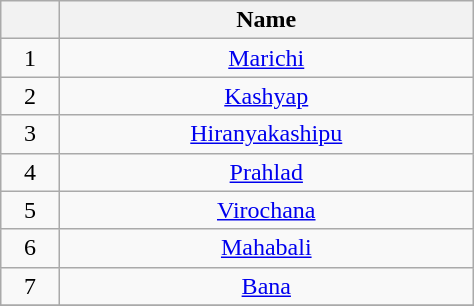<table class="wikitable" style="text-align:center; width:25%;" align="center">
<tr>
<th></th>
<th>Name</th>
</tr>
<tr>
<td>1</td>
<td><a href='#'>Marichi</a></td>
</tr>
<tr>
<td>2</td>
<td><a href='#'>Kashyap</a></td>
</tr>
<tr>
<td>3</td>
<td><a href='#'>Hiranyakashipu</a></td>
</tr>
<tr>
<td>4</td>
<td><a href='#'>Prahlad</a></td>
</tr>
<tr>
<td>5</td>
<td><a href='#'>Virochana</a></td>
</tr>
<tr>
<td>6</td>
<td><a href='#'>Mahabali</a></td>
</tr>
<tr>
<td>7</td>
<td><a href='#'>Bana</a></td>
</tr>
<tr>
</tr>
</table>
